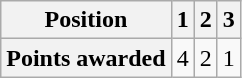<table class="wikitable floatright" style="text-align: center">
<tr>
<th scope="col">Position</th>
<th scope="col">1</th>
<th scope="col">2</th>
<th scope="col">3</th>
</tr>
<tr>
<th scope="row">Points awarded</th>
<td>4</td>
<td>2</td>
<td>1</td>
</tr>
</table>
